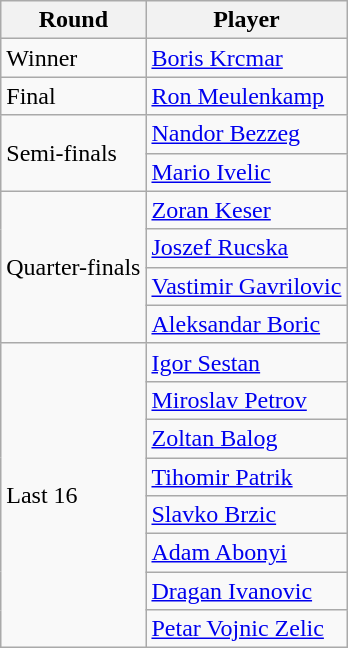<table class="wikitable">
<tr>
<th>Round</th>
<th>Player</th>
</tr>
<tr>
<td rowspan="1">Winner</td>
<td> <a href='#'>Boris Krcmar</a></td>
</tr>
<tr>
<td rowspan="1">Final</td>
<td> <a href='#'>Ron Meulenkamp</a></td>
</tr>
<tr>
<td rowspan="2">Semi-finals</td>
<td> <a href='#'>Nandor Bezzeg</a></td>
</tr>
<tr>
<td> <a href='#'>Mario Ivelic</a></td>
</tr>
<tr>
<td rowspan="4">Quarter-finals</td>
<td> <a href='#'>Zoran Keser</a></td>
</tr>
<tr>
<td> <a href='#'>Joszef Rucska</a></td>
</tr>
<tr>
<td> <a href='#'>Vastimir Gavrilovic</a></td>
</tr>
<tr>
<td> <a href='#'>Aleksandar Boric</a></td>
</tr>
<tr>
<td rowspan="8">Last 16</td>
<td> <a href='#'>Igor Sestan</a></td>
</tr>
<tr>
<td> <a href='#'>Miroslav Petrov</a></td>
</tr>
<tr>
<td> <a href='#'>Zoltan Balog</a></td>
</tr>
<tr>
<td> <a href='#'>Tihomir Patrik</a></td>
</tr>
<tr>
<td> <a href='#'>Slavko Brzic</a></td>
</tr>
<tr>
<td> <a href='#'>Adam Abonyi</a></td>
</tr>
<tr>
<td> <a href='#'>Dragan Ivanovic</a></td>
</tr>
<tr>
<td> <a href='#'>Petar Vojnic Zelic</a></td>
</tr>
</table>
